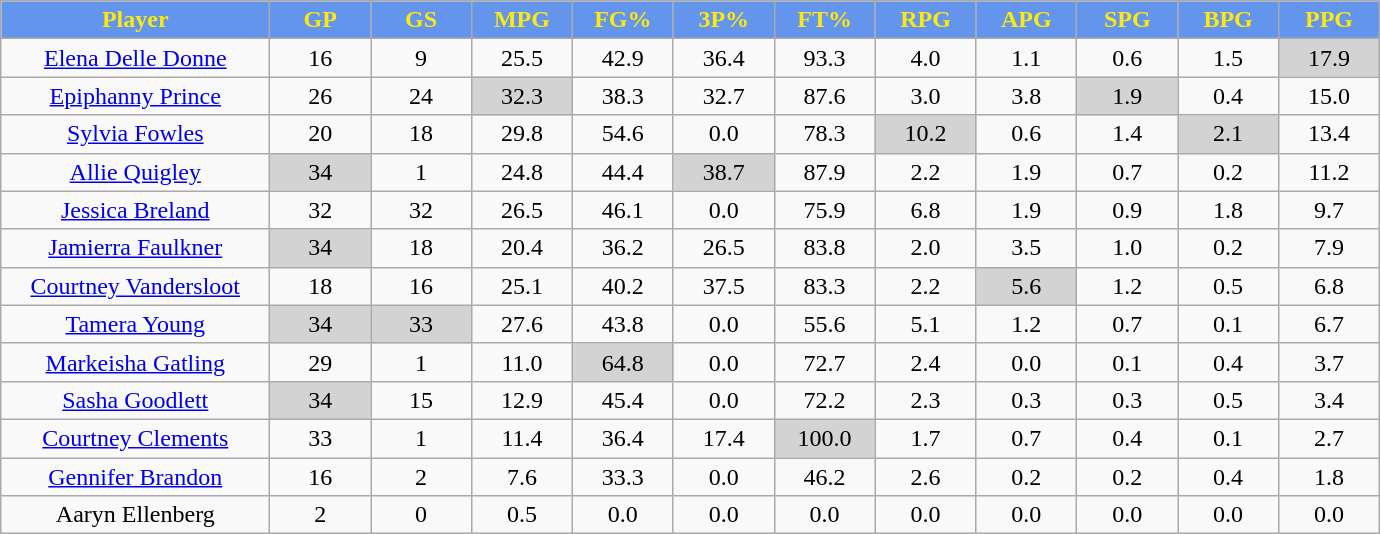<table class="wikitable sortable" style="text-align:center;">
<tr>
<th style="background:#6495ED;color:#FDE910;" width="16%">Player</th>
<th style="background:#6495ED;color:#FDE910;" width="6%">GP</th>
<th style="background:#6495ED;color:#FDE910;" width="6%">GS</th>
<th style="background:#6495ED;color:#FDE910;" width="6%">MPG</th>
<th style="background:#6495ED;color:#FDE910;" width="6%">FG%</th>
<th style="background:#6495ED;color:#FDE910;" width="6%">3P%</th>
<th style="background:#6495ED;color:#FDE910;" width="6%">FT%</th>
<th style="background:#6495ED;color:#FDE910;" width="6%">RPG</th>
<th style="background:#6495ED;color:#FDE910;" width="6%">APG</th>
<th style="background:#6495ED;color:#FDE910;" width="6%">SPG</th>
<th style="background:#6495ED;color:#FDE910;" width="6%">BPG</th>
<th style="background:#6495ED;color:#FDE910;" width="6%">PPG</th>
</tr>
<tr>
<td><a href='#'>Elena Delle Donne</a></td>
<td>16</td>
<td>9</td>
<td>25.5</td>
<td>42.9</td>
<td>36.4</td>
<td>93.3</td>
<td>4.0</td>
<td>1.1</td>
<td>0.6</td>
<td>1.5</td>
<td style="background:#D3D3D3;">17.9</td>
</tr>
<tr>
<td><a href='#'>Epiphanny Prince</a></td>
<td>26</td>
<td>24</td>
<td style="background:#D3D3D3;">32.3</td>
<td>38.3</td>
<td>32.7</td>
<td>87.6</td>
<td>3.0</td>
<td>3.8</td>
<td style="background:#D3D3D3;">1.9</td>
<td>0.4</td>
<td>15.0</td>
</tr>
<tr>
<td><a href='#'>Sylvia Fowles</a></td>
<td>20</td>
<td>18</td>
<td>29.8</td>
<td>54.6</td>
<td>0.0</td>
<td>78.3</td>
<td style="background:#D3D3D3;">10.2</td>
<td>0.6</td>
<td>1.4</td>
<td style="background:#D3D3D3;">2.1</td>
<td>13.4</td>
</tr>
<tr>
<td><a href='#'>Allie Quigley</a></td>
<td style="background:#D3D3D3;">34</td>
<td>1</td>
<td>24.8</td>
<td>44.4</td>
<td style="background:#D3D3D3;">38.7</td>
<td>87.9</td>
<td>2.2</td>
<td>1.9</td>
<td>0.7</td>
<td>0.2</td>
<td>11.2</td>
</tr>
<tr>
<td><a href='#'>Jessica Breland</a></td>
<td>32</td>
<td>32</td>
<td>26.5</td>
<td>46.1</td>
<td>0.0</td>
<td>75.9</td>
<td>6.8</td>
<td>1.9</td>
<td>0.9</td>
<td>1.8</td>
<td>9.7</td>
</tr>
<tr>
<td><a href='#'>Jamierra Faulkner</a></td>
<td style="background:#D3D3D3;">34</td>
<td>18</td>
<td>20.4</td>
<td>36.2</td>
<td>26.5</td>
<td>83.8</td>
<td>2.0</td>
<td>3.5</td>
<td>1.0</td>
<td>0.2</td>
<td>7.9</td>
</tr>
<tr>
<td><a href='#'>Courtney Vandersloot</a></td>
<td>18</td>
<td>16</td>
<td>25.1</td>
<td>40.2</td>
<td>37.5</td>
<td>83.3</td>
<td>2.2</td>
<td style="background:#D3D3D3;">5.6</td>
<td>1.2</td>
<td>0.5</td>
<td>6.8</td>
</tr>
<tr>
<td><a href='#'>Tamera Young</a></td>
<td style="background:#D3D3D3;">34</td>
<td style="background:#D3D3D3;">33</td>
<td>27.6</td>
<td>43.8</td>
<td>0.0</td>
<td>55.6</td>
<td>5.1</td>
<td>1.2</td>
<td>0.7</td>
<td>0.1</td>
<td>6.7</td>
</tr>
<tr>
<td><a href='#'>Markeisha Gatling</a></td>
<td>29</td>
<td>1</td>
<td>11.0</td>
<td style="background:#D3D3D3;">64.8</td>
<td>0.0</td>
<td>72.7</td>
<td>2.4</td>
<td>0.0</td>
<td>0.1</td>
<td>0.4</td>
<td>3.7</td>
</tr>
<tr>
<td><a href='#'>Sasha Goodlett</a></td>
<td style="background:#D3D3D3;">34</td>
<td>15</td>
<td>12.9</td>
<td>45.4</td>
<td>0.0</td>
<td>72.2</td>
<td>2.3</td>
<td>0.3</td>
<td>0.3</td>
<td>0.5</td>
<td>3.4</td>
</tr>
<tr>
<td><a href='#'>Courtney Clements</a></td>
<td>33</td>
<td>1</td>
<td>11.4</td>
<td>36.4</td>
<td>17.4</td>
<td style="background:#D3D3D3;">100.0</td>
<td>1.7</td>
<td>0.7</td>
<td>0.4</td>
<td>0.1</td>
<td>2.7</td>
</tr>
<tr>
<td><a href='#'>Gennifer Brandon</a></td>
<td>16</td>
<td>2</td>
<td>7.6</td>
<td>33.3</td>
<td>0.0</td>
<td>46.2</td>
<td>2.6</td>
<td>0.2</td>
<td>0.2</td>
<td>0.4</td>
<td>1.8</td>
</tr>
<tr>
<td>Aaryn Ellenberg</td>
<td>2</td>
<td>0</td>
<td>0.5</td>
<td>0.0</td>
<td>0.0</td>
<td>0.0</td>
<td>0.0</td>
<td>0.0</td>
<td>0.0</td>
<td>0.0</td>
<td>0.0</td>
</tr>
</table>
